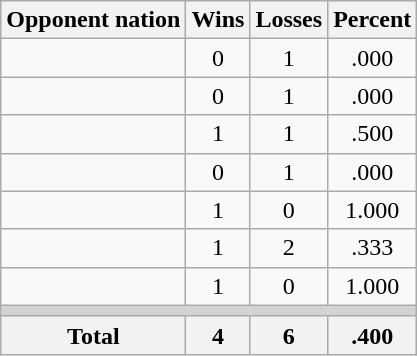<table class=wikitable>
<tr>
<th>Opponent nation</th>
<th>Wins</th>
<th>Losses</th>
<th>Percent</th>
</tr>
<tr align=center>
<td align=left></td>
<td>0</td>
<td>1</td>
<td>.000</td>
</tr>
<tr align=center>
<td align=left></td>
<td>0</td>
<td>1</td>
<td>.000</td>
</tr>
<tr align=center>
<td align=left></td>
<td>1</td>
<td>1</td>
<td>.500</td>
</tr>
<tr align=center>
<td align=left></td>
<td>0</td>
<td>1</td>
<td>.000</td>
</tr>
<tr align=center>
<td align=left></td>
<td>1</td>
<td>0</td>
<td>1.000</td>
</tr>
<tr align=center>
<td align=left></td>
<td>1</td>
<td>2</td>
<td>.333</td>
</tr>
<tr align=center>
<td align=left></td>
<td>1</td>
<td>0</td>
<td>1.000</td>
</tr>
<tr>
<td colspan=4 bgcolor=lightgray></td>
</tr>
<tr>
<th>Total</th>
<th>4</th>
<th>6</th>
<th>.400</th>
</tr>
</table>
